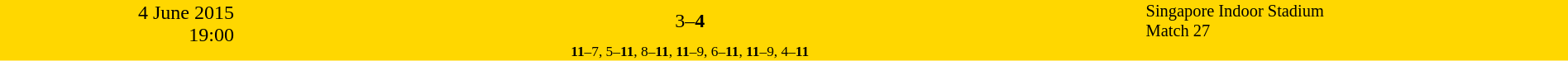<table style="width:100%; background:gold;" cellspacing="0">
<tr>
<td rowspan="2" width="15%" style="text-align:right; vertical-align:top;">4 June 2015<br>19:00<br></td>
<td width="25%" style="text-align:right"></td>
<td width="8%" style="text-align:center">3–<strong>4</strong></td>
<td width="25%"><strong></strong></td>
<td width="27%" style="font-size:85%; vertical-align:top;">Singapore Indoor Stadium<br>Match 27</td>
</tr>
<tr width="58%" style="font-size:85%;vertical-align:top;"|>
<td colspan="3" style="font-size:85%; text-align:center; vertical-align:top;"><strong>11</strong>–7, 5–<strong>11</strong>, 8–<strong>11</strong>, <strong>11</strong>–9, 6–<strong>11</strong>, <strong>11</strong>–9, 4–<strong>11</strong></td>
</tr>
</table>
